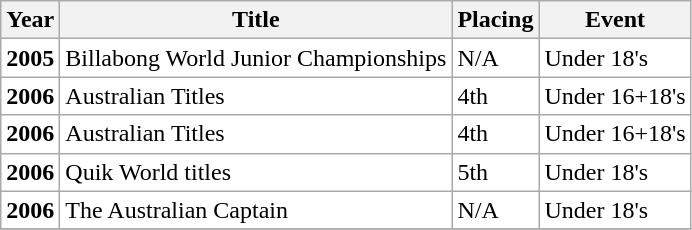<table class="wikitable" style="background: White;">
<tr style="border: 3px solid #FFFFF;">
<th>Year</th>
<th>Title</th>
<th>Placing</th>
<th>Event</th>
</tr>
<tr>
<td><strong>2005</strong></td>
<td>Billabong World Junior Championships</td>
<td>N/A</td>
<td>Under 18's</td>
</tr>
<tr>
<td><strong>2006</strong></td>
<td>Australian Titles</td>
<td>4th</td>
<td>Under 16+18's</td>
</tr>
<tr>
<td><strong>2006</strong></td>
<td>Australian Titles</td>
<td>4th</td>
<td>Under 16+18's</td>
</tr>
<tr>
<td><strong>2006</strong></td>
<td>Quik World titles</td>
<td>5th</td>
<td>Under 18's</td>
</tr>
<tr>
<td><strong>2006</strong></td>
<td>The Australian Captain</td>
<td>N/A</td>
<td>Under 18's</td>
</tr>
<tr>
</tr>
</table>
